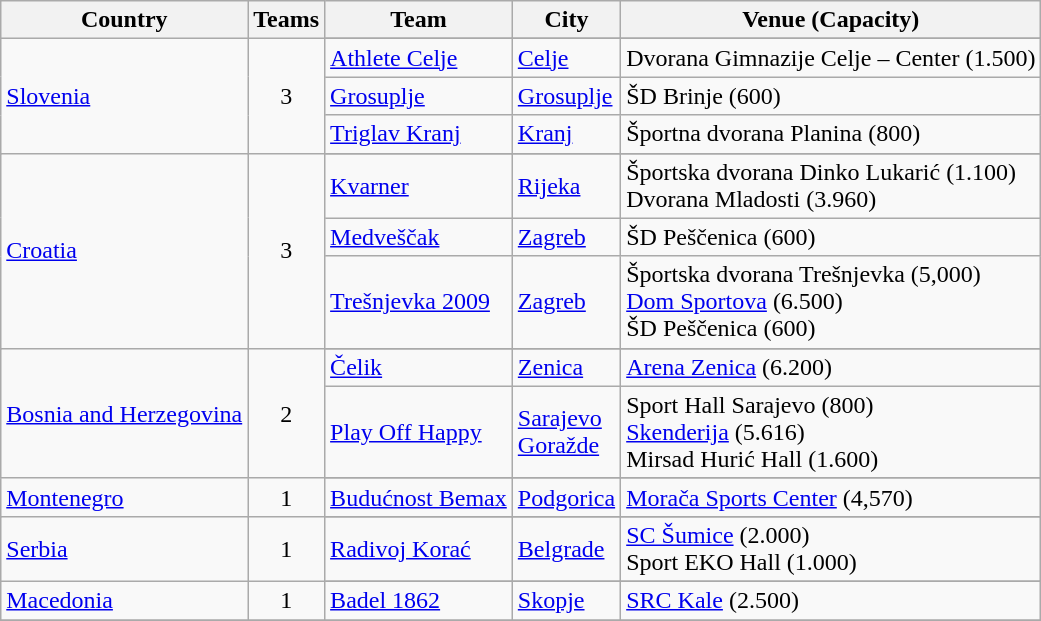<table class="wikitable">
<tr>
<th>Country</th>
<th>Teams</th>
<th>Team</th>
<th>City</th>
<th>Venue (Capacity)</th>
</tr>
<tr>
<td rowspan=4> <a href='#'>Slovenia</a></td>
<td align=center rowspan=4>3</td>
</tr>
<tr>
<td><a href='#'>Athlete Celje</a></td>
<td><a href='#'>Celje</a></td>
<td>Dvorana Gimnazije Celje – Center (1.500)</td>
</tr>
<tr>
<td><a href='#'>Grosuplje</a></td>
<td><a href='#'>Grosuplje</a></td>
<td>ŠD Brinje (600)</td>
</tr>
<tr>
<td><a href='#'>Triglav Kranj</a></td>
<td><a href='#'>Kranj</a></td>
<td>Športna dvorana Planina (800)</td>
</tr>
<tr>
<td rowspan=4> <a href='#'>Croatia</a></td>
<td align=center rowspan=4>3</td>
</tr>
<tr>
<td><a href='#'>Kvarner</a></td>
<td><a href='#'>Rijeka</a></td>
<td>Športska dvorana Dinko Lukarić (1.100)<br>Dvorana Mladosti (3.960)</td>
</tr>
<tr>
<td><a href='#'>Medveščak</a></td>
<td><a href='#'>Zagreb</a></td>
<td>ŠD Peščenica (600)</td>
</tr>
<tr>
<td><a href='#'>Trešnjevka 2009</a></td>
<td><a href='#'>Zagreb</a></td>
<td>Športska dvorana Trešnjevka (5,000)<br><a href='#'>Dom Sportova</a> (6.500)<br>ŠD Peščenica (600)</td>
</tr>
<tr>
<td rowspan=3> <a href='#'>Bosnia and Herzegovina</a></td>
<td align=center rowspan=3>2</td>
</tr>
<tr>
<td><a href='#'>Čelik</a></td>
<td><a href='#'>Zenica</a></td>
<td><a href='#'>Arena Zenica</a> (6.200)</td>
</tr>
<tr>
<td><a href='#'>Play Off Happy</a></td>
<td><a href='#'>Sarajevo</a><br><a href='#'>Goražde</a></td>
<td>Sport Hall Sarajevo (800)<br><a href='#'>Skenderija</a> (5.616)<br>Mirsad Hurić Hall (1.600)</td>
</tr>
<tr>
<td rowspan=2> <a href='#'>Montenegro</a></td>
<td align=center rowspan=2>1</td>
</tr>
<tr>
<td><a href='#'>Budućnost Bemax</a></td>
<td><a href='#'>Podgorica</a></td>
<td><a href='#'>Morača Sports Center</a> (4,570)</td>
</tr>
<tr>
<td rowspan=2> <a href='#'>Serbia</a></td>
<td align=center rowspan=2>1</td>
</tr>
<tr>
<td><a href='#'>Radivoj Korać</a></td>
<td><a href='#'>Belgrade</a></td>
<td><a href='#'>SC Šumice</a> (2.000)<br>Sport EKO Hall (1.000)</td>
</tr>
<tr>
<td rowspan=2> <a href='#'>Macedonia</a></td>
<td align=center rowspan=2>1</td>
</tr>
<tr>
<td><a href='#'>Badel 1862</a></td>
<td><a href='#'>Skopje</a></td>
<td><a href='#'>SRC Kale</a> (2.500)</td>
</tr>
<tr>
</tr>
</table>
